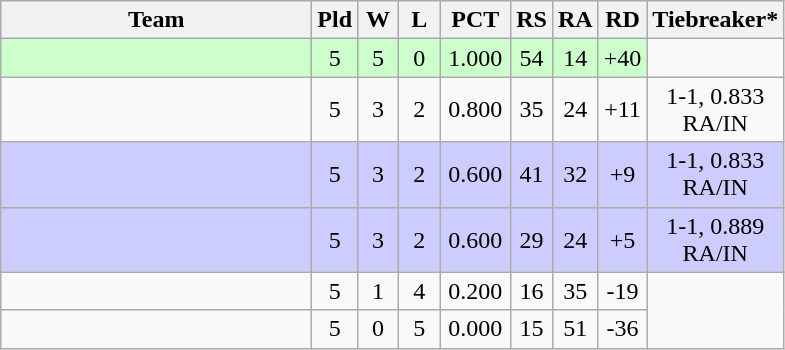<table class=wikitable style="text-align:center">
<tr>
<th width=200>Team</th>
<th width=20>Pld</th>
<th width=20>W</th>
<th width=20>L</th>
<th width=40>PCT</th>
<th width=20>RS</th>
<th width=20>RA</th>
<th width=20>RD</th>
<th width=60>Tiebreaker*</th>
</tr>
<tr style="background:#ccffcc;">
<td align=left><strong></strong></td>
<td>5</td>
<td>5</td>
<td>0</td>
<td>1.000</td>
<td>54</td>
<td>14</td>
<td>+40</td>
</tr>
<tr>
<td align=left></td>
<td>5</td>
<td>3</td>
<td>2</td>
<td>0.800</td>
<td>35</td>
<td>24</td>
<td>+11</td>
<td>1-1, 0.833 RA/IN</td>
</tr>
<tr style="background:#ccccff;">
<td align=left></td>
<td>5</td>
<td>3</td>
<td>2</td>
<td>0.600</td>
<td>41</td>
<td>32</td>
<td>+9</td>
<td>1-1, 0.833 RA/IN</td>
</tr>
<tr style="background:#ccccff;">
<td align=left></td>
<td>5</td>
<td>3</td>
<td>2</td>
<td>0.600</td>
<td>29</td>
<td>24</td>
<td>+5</td>
<td>1-1, 0.889 RA/IN</td>
</tr>
<tr>
<td align=left></td>
<td>5</td>
<td>1</td>
<td>4</td>
<td>0.200</td>
<td>16</td>
<td>35</td>
<td>-19</td>
</tr>
<tr>
<td align=left></td>
<td>5</td>
<td>0</td>
<td>5</td>
<td>0.000</td>
<td>15</td>
<td>51</td>
<td>-36</td>
</tr>
</table>
